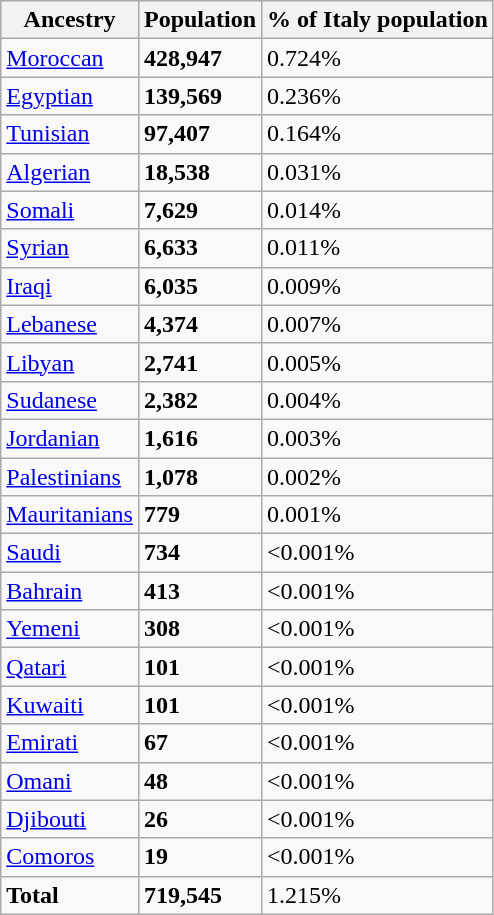<table class="wikitable sortable">
<tr>
<th>Ancestry</th>
<th>Population</th>
<th>% of Italy population</th>
</tr>
<tr>
<td><a href='#'>Moroccan</a></td>
<td><strong>428,947</strong></td>
<td>0.724%</td>
</tr>
<tr>
<td><a href='#'>Egyptian</a></td>
<td><strong>139,569</strong></td>
<td>0.236%</td>
</tr>
<tr>
<td><a href='#'>Tunisian</a></td>
<td><strong>97,407</strong></td>
<td>0.164%</td>
</tr>
<tr>
<td><a href='#'>Algerian</a></td>
<td><strong>18,538</strong></td>
<td>0.031%</td>
</tr>
<tr>
<td><a href='#'>Somali</a></td>
<td><strong>7,629</strong></td>
<td>0.014%</td>
</tr>
<tr>
<td><a href='#'>Syrian</a></td>
<td><strong>6,633</strong></td>
<td>0.011%</td>
</tr>
<tr>
<td><a href='#'>Iraqi</a></td>
<td><strong>6,035</strong></td>
<td>0.009%</td>
</tr>
<tr>
<td><a href='#'>Lebanese</a></td>
<td><strong>4,374</strong></td>
<td>0.007%</td>
</tr>
<tr>
<td><a href='#'>Libyan</a></td>
<td><strong>2,741</strong></td>
<td>0.005%</td>
</tr>
<tr>
<td><a href='#'>Sudanese</a></td>
<td><strong>2,382</strong></td>
<td>0.004%</td>
</tr>
<tr>
<td><a href='#'>Jordanian</a></td>
<td><strong>1,616</strong></td>
<td>0.003%</td>
</tr>
<tr>
<td><a href='#'>Palestinians</a></td>
<td><strong>1,078</strong></td>
<td>0.002%</td>
</tr>
<tr>
<td><a href='#'>Mauritanians</a></td>
<td><strong>779</strong></td>
<td>0.001%</td>
</tr>
<tr>
<td><a href='#'>Saudi</a></td>
<td><strong>734</strong></td>
<td><0.001%</td>
</tr>
<tr>
<td><a href='#'>Bahrain</a></td>
<td><strong>413</strong></td>
<td><0.001%</td>
</tr>
<tr>
<td><a href='#'>Yemeni</a></td>
<td><strong>308</strong></td>
<td><0.001%</td>
</tr>
<tr>
<td><a href='#'>Qatari</a></td>
<td><strong>101</strong></td>
<td><0.001%</td>
</tr>
<tr>
<td><a href='#'>Kuwaiti</a></td>
<td><strong>101</strong></td>
<td><0.001%</td>
</tr>
<tr>
<td><a href='#'>Emirati</a></td>
<td><strong>67</strong></td>
<td><0.001%</td>
</tr>
<tr>
<td><a href='#'>Omani</a></td>
<td><strong>48</strong></td>
<td><0.001%</td>
</tr>
<tr>
<td><a href='#'>Djibouti</a></td>
<td><strong>26</strong></td>
<td><0.001%</td>
</tr>
<tr>
<td><a href='#'>Comoros</a></td>
<td><strong>19</strong></td>
<td><0.001%</td>
</tr>
<tr class="sortbottom">
<td><strong>Total</strong></td>
<td><strong>719,545</strong></td>
<td>1.215%</td>
</tr>
</table>
